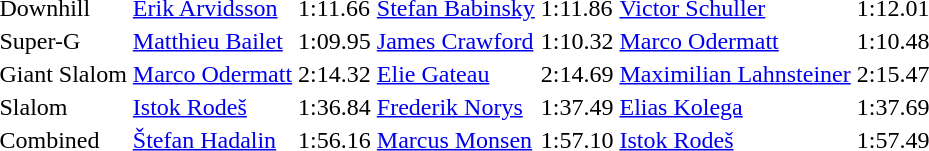<table>
<tr>
<td>Downhill</td>
<td><a href='#'>Erik Arvidsson</a><br></td>
<td>1:11.66</td>
<td><a href='#'>Stefan Babinsky</a><br></td>
<td>1:11.86</td>
<td><a href='#'>Victor Schuller</a><br></td>
<td>1:12.01</td>
</tr>
<tr>
<td>Super-G</td>
<td><a href='#'>Matthieu Bailet</a><br></td>
<td>1:09.95</td>
<td><a href='#'>James Crawford</a><br></td>
<td>1:10.32</td>
<td><a href='#'>Marco Odermatt</a><br></td>
<td>1:10.48</td>
</tr>
<tr>
<td>Giant Slalom</td>
<td><a href='#'>Marco Odermatt</a><br></td>
<td>2:14.32</td>
<td><a href='#'>Elie Gateau</a><br></td>
<td>2:14.69</td>
<td><a href='#'>Maximilian Lahnsteiner</a><br></td>
<td>2:15.47</td>
</tr>
<tr>
<td>Slalom</td>
<td><a href='#'>Istok Rodeš</a><br></td>
<td>1:36.84</td>
<td><a href='#'>Frederik Norys</a><br></td>
<td>1:37.49</td>
<td><a href='#'>Elias Kolega</a><br></td>
<td>1:37.69</td>
</tr>
<tr>
<td>Combined</td>
<td><a href='#'>Štefan Hadalin</a><br></td>
<td>1:56.16</td>
<td><a href='#'>Marcus Monsen</a><br></td>
<td>1:57.10</td>
<td><a href='#'>Istok Rodeš</a><br></td>
<td>1:57.49</td>
</tr>
</table>
